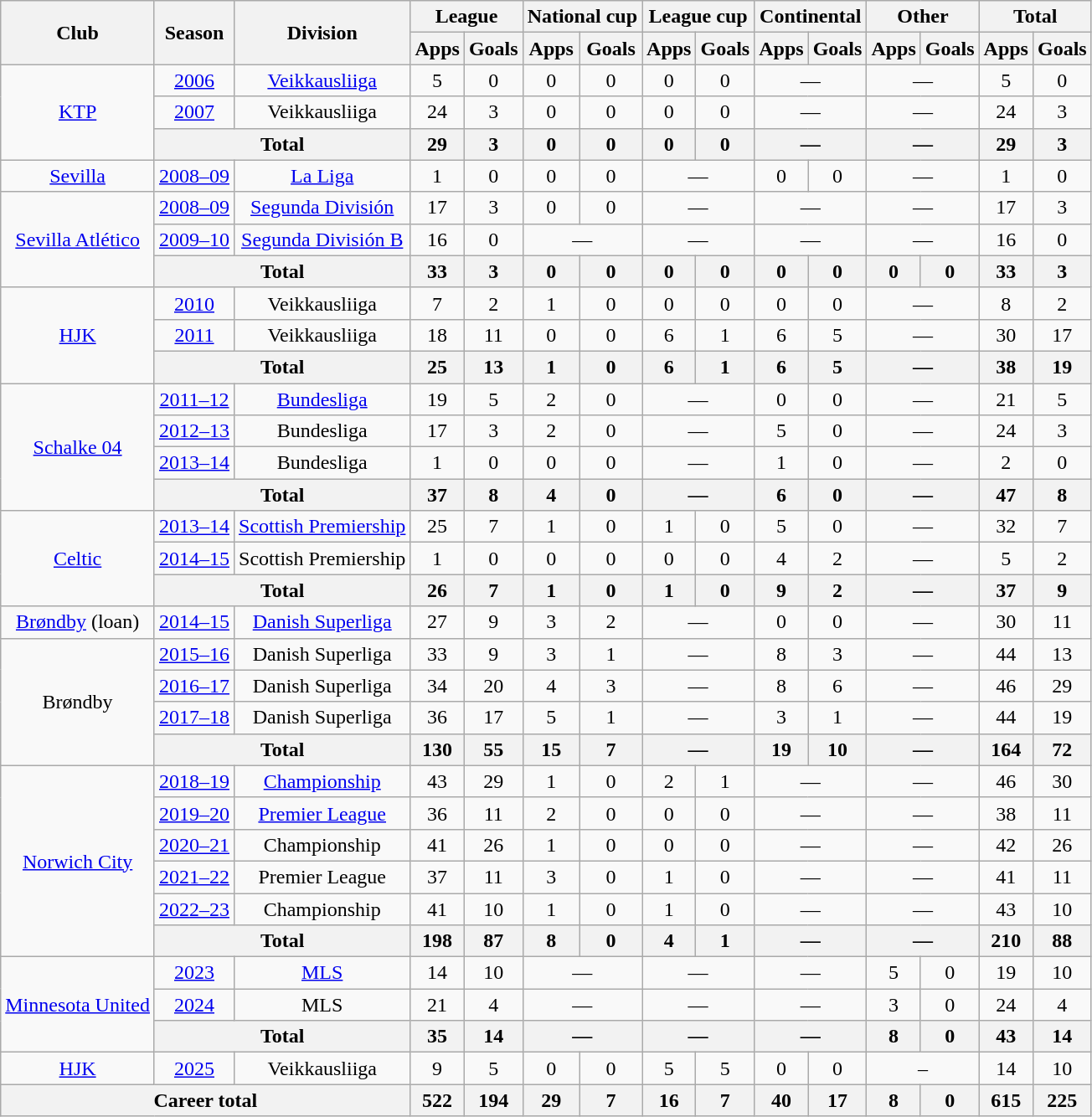<table class="wikitable" style="text-align:center">
<tr>
<th rowspan="2">Club</th>
<th rowspan="2">Season</th>
<th rowspan="2">Division</th>
<th colspan="2">League</th>
<th colspan="2">National cup</th>
<th colspan="2">League cup</th>
<th colspan="2">Continental</th>
<th colspan="2">Other</th>
<th colspan="2">Total</th>
</tr>
<tr>
<th>Apps</th>
<th>Goals</th>
<th>Apps</th>
<th>Goals</th>
<th>Apps</th>
<th>Goals</th>
<th>Apps</th>
<th>Goals</th>
<th>Apps</th>
<th>Goals</th>
<th>Apps</th>
<th>Goals</th>
</tr>
<tr>
<td rowspan="3"><a href='#'>KTP</a></td>
<td><a href='#'>2006</a></td>
<td><a href='#'>Veikkausliiga</a></td>
<td>5</td>
<td>0</td>
<td>0</td>
<td>0</td>
<td>0</td>
<td>0</td>
<td colspan="2">—</td>
<td colspan="2">—</td>
<td>5</td>
<td>0</td>
</tr>
<tr>
<td><a href='#'>2007</a></td>
<td>Veikkausliiga</td>
<td>24</td>
<td>3</td>
<td>0</td>
<td>0</td>
<td>0</td>
<td>0</td>
<td colspan="2">—</td>
<td colspan="2">—</td>
<td>24</td>
<td>3</td>
</tr>
<tr>
<th colspan="2">Total</th>
<th>29</th>
<th>3</th>
<th>0</th>
<th>0</th>
<th>0</th>
<th>0</th>
<th colspan="2">—</th>
<th colspan="2">—</th>
<th>29</th>
<th>3</th>
</tr>
<tr>
<td><a href='#'>Sevilla</a></td>
<td><a href='#'>2008–09</a></td>
<td><a href='#'>La Liga</a></td>
<td>1</td>
<td>0</td>
<td>0</td>
<td>0</td>
<td colspan="2">—</td>
<td>0</td>
<td>0</td>
<td colspan="2">—</td>
<td>1</td>
<td>0</td>
</tr>
<tr>
<td rowspan=3><a href='#'>Sevilla Atlético</a></td>
<td><a href='#'>2008–09</a></td>
<td><a href='#'>Segunda División</a></td>
<td>17</td>
<td>3</td>
<td>0</td>
<td>0</td>
<td colspan="2">—</td>
<td colspan="2">—</td>
<td colspan="2">—</td>
<td>17</td>
<td>3</td>
</tr>
<tr>
<td><a href='#'>2009–10</a></td>
<td><a href='#'>Segunda División B</a></td>
<td>16</td>
<td>0</td>
<td colspan="2">—</td>
<td colspan="2">—</td>
<td colspan="2">—</td>
<td colspan="2">—</td>
<td>16</td>
<td>0</td>
</tr>
<tr>
<th colspan=2>Total</th>
<th>33</th>
<th>3</th>
<th>0</th>
<th>0</th>
<th>0</th>
<th>0</th>
<th>0</th>
<th>0</th>
<th>0</th>
<th>0</th>
<th>33</th>
<th>3</th>
</tr>
<tr>
<td rowspan="3"><a href='#'>HJK</a></td>
<td><a href='#'>2010</a></td>
<td>Veikkausliiga</td>
<td>7</td>
<td>2</td>
<td>1</td>
<td>0</td>
<td>0</td>
<td>0</td>
<td>0</td>
<td>0</td>
<td colspan="2">—</td>
<td>8</td>
<td>2</td>
</tr>
<tr>
<td><a href='#'>2011</a></td>
<td>Veikkausliiga</td>
<td>18</td>
<td>11</td>
<td>0</td>
<td>0</td>
<td>6</td>
<td>1</td>
<td>6</td>
<td>5</td>
<td colspan="2">—</td>
<td>30</td>
<td>17</td>
</tr>
<tr>
<th colspan="2">Total</th>
<th>25</th>
<th>13</th>
<th>1</th>
<th>0</th>
<th>6</th>
<th>1</th>
<th>6</th>
<th>5</th>
<th colspan="2">—</th>
<th>38</th>
<th>19</th>
</tr>
<tr>
<td rowspan="4"><a href='#'>Schalke 04</a></td>
<td><a href='#'>2011–12</a></td>
<td><a href='#'>Bundesliga</a></td>
<td>19</td>
<td>5</td>
<td>2</td>
<td>0</td>
<td colspan="2">—</td>
<td>0</td>
<td>0</td>
<td colspan="2">—</td>
<td>21</td>
<td>5</td>
</tr>
<tr>
<td><a href='#'>2012–13</a></td>
<td>Bundesliga</td>
<td>17</td>
<td>3</td>
<td>2</td>
<td>0</td>
<td colspan="2">—</td>
<td>5</td>
<td>0</td>
<td colspan="2">—</td>
<td>24</td>
<td>3</td>
</tr>
<tr>
<td><a href='#'>2013–14</a></td>
<td>Bundesliga</td>
<td>1</td>
<td>0</td>
<td>0</td>
<td>0</td>
<td colspan="2">—</td>
<td>1</td>
<td>0</td>
<td colspan="2">—</td>
<td>2</td>
<td>0</td>
</tr>
<tr>
<th colspan="2">Total</th>
<th>37</th>
<th>8</th>
<th>4</th>
<th>0</th>
<th colspan="2">—</th>
<th>6</th>
<th>0</th>
<th colspan="2">—</th>
<th>47</th>
<th>8</th>
</tr>
<tr>
<td rowspan="3"><a href='#'>Celtic</a></td>
<td><a href='#'>2013–14</a></td>
<td><a href='#'>Scottish Premiership</a></td>
<td>25</td>
<td>7</td>
<td>1</td>
<td>0</td>
<td>1</td>
<td>0</td>
<td>5</td>
<td>0</td>
<td colspan="2">—</td>
<td>32</td>
<td>7</td>
</tr>
<tr>
<td><a href='#'>2014–15</a></td>
<td>Scottish Premiership</td>
<td>1</td>
<td>0</td>
<td>0</td>
<td>0</td>
<td>0</td>
<td>0</td>
<td>4</td>
<td>2</td>
<td colspan="2">—</td>
<td>5</td>
<td>2</td>
</tr>
<tr>
<th colspan="2">Total</th>
<th>26</th>
<th>7</th>
<th>1</th>
<th>0</th>
<th>1</th>
<th>0</th>
<th>9</th>
<th>2</th>
<th colspan="2">—</th>
<th>37</th>
<th>9</th>
</tr>
<tr>
<td><a href='#'>Brøndby</a> (loan)</td>
<td><a href='#'>2014–15</a></td>
<td><a href='#'>Danish Superliga</a></td>
<td>27</td>
<td>9</td>
<td>3</td>
<td>2</td>
<td colspan="2">—</td>
<td>0</td>
<td>0</td>
<td colspan="2">—</td>
<td>30</td>
<td>11</td>
</tr>
<tr>
<td rowspan="4">Brøndby</td>
<td><a href='#'>2015–16</a></td>
<td>Danish Superliga</td>
<td>33</td>
<td>9</td>
<td>3</td>
<td>1</td>
<td colspan="2">—</td>
<td>8</td>
<td>3</td>
<td colspan="2">—</td>
<td>44</td>
<td>13</td>
</tr>
<tr>
<td><a href='#'>2016–17</a></td>
<td>Danish Superliga</td>
<td>34</td>
<td>20</td>
<td>4</td>
<td>3</td>
<td colspan="2">—</td>
<td>8</td>
<td>6</td>
<td colspan="2">—</td>
<td>46</td>
<td>29</td>
</tr>
<tr>
<td><a href='#'>2017–18</a></td>
<td>Danish Superliga</td>
<td>36</td>
<td>17</td>
<td>5</td>
<td>1</td>
<td colspan="2">—</td>
<td>3</td>
<td>1</td>
<td colspan="2">—</td>
<td>44</td>
<td>19</td>
</tr>
<tr>
<th colspan="2">Total</th>
<th>130</th>
<th>55</th>
<th>15</th>
<th>7</th>
<th colspan="2">—</th>
<th>19</th>
<th>10</th>
<th colspan="2">—</th>
<th>164</th>
<th>72</th>
</tr>
<tr>
<td rowspan="6"><a href='#'>Norwich City</a></td>
<td><a href='#'>2018–19</a></td>
<td><a href='#'>Championship</a></td>
<td>43</td>
<td>29</td>
<td>1</td>
<td>0</td>
<td>2</td>
<td>1</td>
<td colspan="2">—</td>
<td colspan="2">—</td>
<td>46</td>
<td>30</td>
</tr>
<tr>
<td><a href='#'>2019–20</a></td>
<td><a href='#'>Premier League</a></td>
<td>36</td>
<td>11</td>
<td>2</td>
<td>0</td>
<td>0</td>
<td>0</td>
<td colspan="2">—</td>
<td colspan="2">—</td>
<td>38</td>
<td>11</td>
</tr>
<tr>
<td><a href='#'>2020–21</a></td>
<td>Championship</td>
<td>41</td>
<td>26</td>
<td>1</td>
<td>0</td>
<td>0</td>
<td>0</td>
<td colspan="2">—</td>
<td colspan="2">—</td>
<td>42</td>
<td>26</td>
</tr>
<tr>
<td><a href='#'>2021–22</a></td>
<td>Premier League</td>
<td>37</td>
<td>11</td>
<td>3</td>
<td>0</td>
<td>1</td>
<td>0</td>
<td colspan="2">—</td>
<td colspan="2">—</td>
<td>41</td>
<td>11</td>
</tr>
<tr>
<td><a href='#'>2022–23</a></td>
<td>Championship</td>
<td>41</td>
<td>10</td>
<td>1</td>
<td>0</td>
<td>1</td>
<td>0</td>
<td colspan="2">—</td>
<td colspan="2">—</td>
<td>43</td>
<td>10</td>
</tr>
<tr>
<th colspan="2">Total</th>
<th>198</th>
<th>87</th>
<th>8</th>
<th>0</th>
<th>4</th>
<th>1</th>
<th colspan="2">—</th>
<th colspan="2">—</th>
<th>210</th>
<th>88</th>
</tr>
<tr>
<td rowspan="3"><a href='#'>Minnesota United</a></td>
<td><a href='#'>2023</a></td>
<td><a href='#'>MLS</a></td>
<td>14</td>
<td>10</td>
<td colspan="2">—</td>
<td colspan="2">—</td>
<td colspan="2">—</td>
<td>5</td>
<td>0</td>
<td>19</td>
<td>10</td>
</tr>
<tr>
<td><a href='#'>2024</a></td>
<td>MLS</td>
<td>21</td>
<td>4</td>
<td colspan="2">—</td>
<td colspan="2">—</td>
<td colspan="2">—</td>
<td>3</td>
<td>0</td>
<td>24</td>
<td>4</td>
</tr>
<tr>
<th colspan="2">Total</th>
<th>35</th>
<th>14</th>
<th colspan="2">—</th>
<th colspan="2">—</th>
<th colspan="2">—</th>
<th>8</th>
<th>0</th>
<th>43</th>
<th>14</th>
</tr>
<tr>
<td><a href='#'>HJK</a></td>
<td><a href='#'>2025</a></td>
<td>Veikkausliiga</td>
<td>9</td>
<td>5</td>
<td>0</td>
<td>0</td>
<td>5</td>
<td>5</td>
<td>0</td>
<td>0</td>
<td colspan=2>–</td>
<td>14</td>
<td>10</td>
</tr>
<tr>
<th colspan="3">Career total</th>
<th>522</th>
<th>194</th>
<th>29</th>
<th>7</th>
<th>16</th>
<th>7</th>
<th>40</th>
<th>17</th>
<th>8</th>
<th>0</th>
<th>615</th>
<th>225</th>
</tr>
</table>
